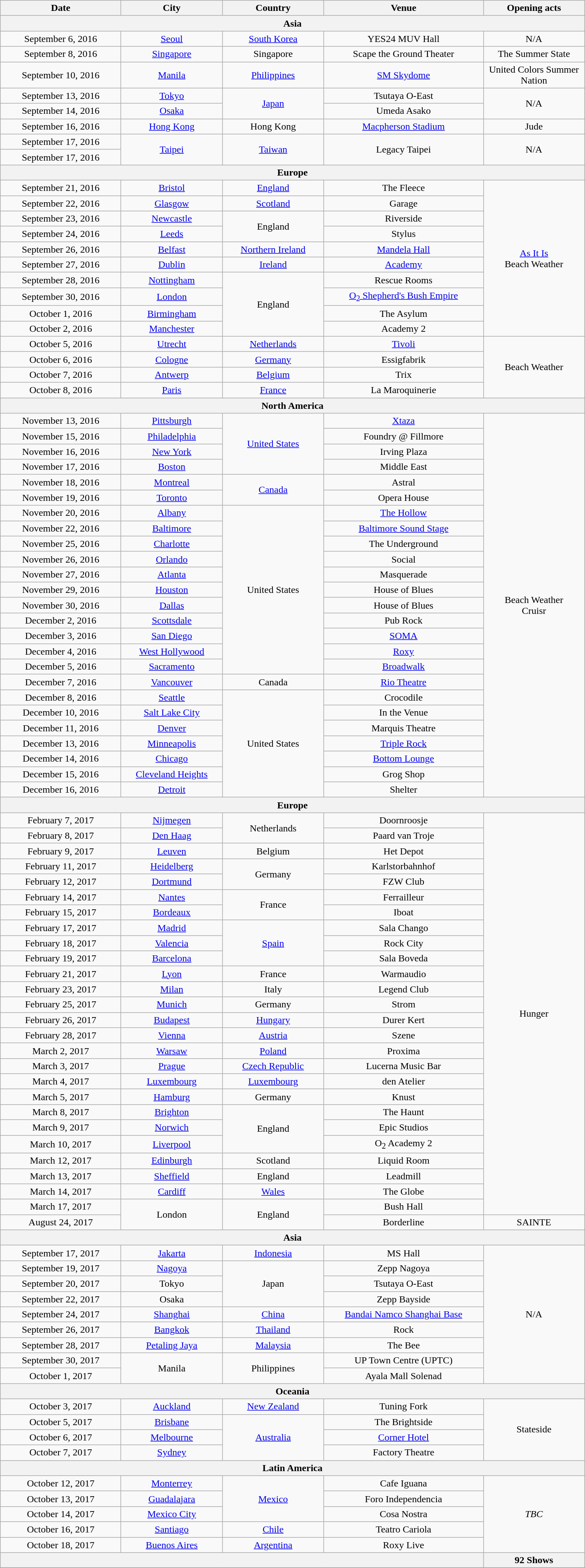<table class="wikitable" style="text-align:center;">
<tr>
<th scope="col" style="width:12em;">Date</th>
<th scope="col" style="width:10em;">City</th>
<th scope="col" style="width:10em;">Country</th>
<th scope="col" style="width:16em;">Venue</th>
<th scope="col" style="width:10em;">Opening acts</th>
</tr>
<tr>
<th colspan="5">Asia</th>
</tr>
<tr>
<td>September 6, 2016</td>
<td rowspan="1"><a href='#'>Seoul</a></td>
<td rowspan="1"><a href='#'>South Korea</a></td>
<td rowspan="1">YES24 MUV Hall</td>
<td rowspan="1">N/A</td>
</tr>
<tr>
<td>September 8, 2016</td>
<td rowspan="1"><a href='#'>Singapore</a></td>
<td rowspan="1">Singapore</td>
<td rowspan="1">Scape the Ground Theater</td>
<td rowspan="1">The Summer State</td>
</tr>
<tr>
<td>September 10, 2016</td>
<td><a href='#'>Manila</a></td>
<td><a href='#'>Philippines</a></td>
<td><a href='#'>SM Skydome</a></td>
<td rowspan="1">United Colors Summer Nation</td>
</tr>
<tr>
<td>September 13, 2016</td>
<td><a href='#'>Tokyo</a></td>
<td rowspan="2"><a href='#'>Japan</a></td>
<td>Tsutaya O-East</td>
<td rowspan="2">N/A</td>
</tr>
<tr>
<td>September 14, 2016</td>
<td rowspan="1"><a href='#'>Osaka</a></td>
<td>Umeda Asako</td>
</tr>
<tr>
<td>September 16, 2016</td>
<td><a href='#'>Hong Kong</a></td>
<td>Hong Kong</td>
<td><a href='#'>Macpherson Stadium</a></td>
<td>Jude</td>
</tr>
<tr>
<td>September 17, 2016</td>
<td rowspan="2"><a href='#'>Taipei</a></td>
<td rowspan="2"><a href='#'>Taiwan</a></td>
<td rowspan="2">Legacy Taipei</td>
<td rowspan="2">N/A</td>
</tr>
<tr>
<td>September 17, 2016</td>
</tr>
<tr>
<th colspan="5">Europe</th>
</tr>
<tr>
<td>September 21, 2016</td>
<td rowspan="1"><a href='#'>Bristol</a></td>
<td rowspan="1"><a href='#'>England</a></td>
<td rowspan="1">The Fleece</td>
<td rowspan="10"><a href='#'>As It Is</a><br>Beach Weather</td>
</tr>
<tr>
<td>September 22, 2016</td>
<td rowspan="1"><a href='#'>Glasgow</a></td>
<td><a href='#'>Scotland</a></td>
<td rowspan="1">Garage</td>
</tr>
<tr>
<td>September 23, 2016</td>
<td><a href='#'>Newcastle</a></td>
<td rowspan="2">England</td>
<td>Riverside</td>
</tr>
<tr>
<td>September 24, 2016</td>
<td><a href='#'>Leeds</a></td>
<td>Stylus</td>
</tr>
<tr>
<td>September 26, 2016</td>
<td><a href='#'>Belfast</a></td>
<td><a href='#'>Northern Ireland</a></td>
<td><a href='#'>Mandela Hall</a></td>
</tr>
<tr>
<td>September 27, 2016</td>
<td><a href='#'>Dublin</a></td>
<td><a href='#'>Ireland</a></td>
<td><a href='#'>Academy</a></td>
</tr>
<tr>
<td>September 28, 2016</td>
<td><a href='#'>Nottingham</a></td>
<td rowspan="4">England</td>
<td>Rescue Rooms</td>
</tr>
<tr>
<td>September 30, 2016</td>
<td><a href='#'>London</a></td>
<td><a href='#'>O<sub>2</sub> Shepherd's Bush Empire</a></td>
</tr>
<tr>
<td>October 1, 2016</td>
<td><a href='#'>Birmingham</a></td>
<td>The Asylum</td>
</tr>
<tr>
<td>October 2, 2016</td>
<td><a href='#'>Manchester</a></td>
<td>Academy 2</td>
</tr>
<tr>
<td>October 5, 2016</td>
<td><a href='#'>Utrecht</a></td>
<td><a href='#'>Netherlands</a></td>
<td><a href='#'>Tivoli</a></td>
<td rowspan="4">Beach Weather</td>
</tr>
<tr>
<td>October 6, 2016</td>
<td><a href='#'>Cologne</a></td>
<td><a href='#'>Germany</a></td>
<td>Essigfabrik</td>
</tr>
<tr>
<td>October 7, 2016</td>
<td><a href='#'>Antwerp</a></td>
<td><a href='#'>Belgium</a></td>
<td>Trix</td>
</tr>
<tr>
<td>October 8, 2016</td>
<td><a href='#'>Paris</a></td>
<td><a href='#'>France</a></td>
<td>La Maroquinerie</td>
</tr>
<tr>
<th colspan="5">North America</th>
</tr>
<tr>
<td>November 13, 2016</td>
<td rowspan="1"><a href='#'>Pittsburgh</a></td>
<td rowspan="4"><a href='#'>United States</a></td>
<td rowspan="1"><a href='#'>Xtaza</a></td>
<td rowspan="25">Beach Weather<br>Cruisr</td>
</tr>
<tr>
<td>November 15, 2016</td>
<td rowspan="1"><a href='#'>Philadelphia</a></td>
<td rowspan="1">Foundry @ Fillmore</td>
</tr>
<tr>
<td>November 16, 2016</td>
<td><a href='#'>New York</a></td>
<td>Irving Plaza</td>
</tr>
<tr>
<td>November 17, 2016</td>
<td><a href='#'>Boston</a></td>
<td>Middle East</td>
</tr>
<tr>
<td>November 18, 2016</td>
<td><a href='#'>Montreal</a></td>
<td rowspan="2"><a href='#'>Canada</a></td>
<td>Astral</td>
</tr>
<tr>
<td>November 19, 2016</td>
<td><a href='#'>Toronto</a></td>
<td>Opera House</td>
</tr>
<tr>
<td>November 20, 2016</td>
<td><a href='#'>Albany</a></td>
<td rowspan="11">United States</td>
<td><a href='#'>The Hollow</a></td>
</tr>
<tr>
<td>November 22, 2016</td>
<td><a href='#'>Baltimore</a></td>
<td><a href='#'>Baltimore Sound Stage</a></td>
</tr>
<tr>
<td>November 25, 2016</td>
<td><a href='#'>Charlotte</a></td>
<td>The Underground</td>
</tr>
<tr>
<td>November 26, 2016</td>
<td><a href='#'>Orlando</a></td>
<td>Social</td>
</tr>
<tr>
<td>November 27, 2016</td>
<td><a href='#'>Atlanta</a></td>
<td>Masquerade</td>
</tr>
<tr>
<td>November 29, 2016</td>
<td><a href='#'>Houston</a></td>
<td>House of Blues</td>
</tr>
<tr>
<td>November 30, 2016</td>
<td><a href='#'>Dallas</a></td>
<td>House of Blues</td>
</tr>
<tr>
<td>December 2, 2016</td>
<td><a href='#'>Scottsdale</a></td>
<td>Pub Rock</td>
</tr>
<tr>
<td>December 3, 2016</td>
<td><a href='#'>San Diego</a></td>
<td><a href='#'>SOMA</a></td>
</tr>
<tr>
<td>December 4, 2016</td>
<td><a href='#'>West Hollywood</a></td>
<td><a href='#'>Roxy</a></td>
</tr>
<tr>
<td>December 5, 2016</td>
<td><a href='#'>Sacramento</a></td>
<td><a href='#'>Broadwalk</a></td>
</tr>
<tr>
<td>December 7, 2016</td>
<td><a href='#'>Vancouver</a></td>
<td>Canada</td>
<td><a href='#'>Rio Theatre</a></td>
</tr>
<tr>
<td>December 8, 2016</td>
<td><a href='#'>Seattle</a></td>
<td rowspan="7">United States</td>
<td>Crocodile</td>
</tr>
<tr>
<td>December 10, 2016</td>
<td><a href='#'>Salt Lake City</a></td>
<td>In the Venue</td>
</tr>
<tr>
<td>December 11, 2016</td>
<td><a href='#'>Denver</a></td>
<td>Marquis Theatre</td>
</tr>
<tr>
<td>December 13, 2016</td>
<td><a href='#'>Minneapolis</a></td>
<td><a href='#'>Triple Rock</a></td>
</tr>
<tr>
<td>December 14, 2016</td>
<td><a href='#'>Chicago</a></td>
<td><a href='#'>Bottom Lounge</a></td>
</tr>
<tr>
<td>December 15, 2016</td>
<td><a href='#'>Cleveland Heights</a></td>
<td>Grog Shop</td>
</tr>
<tr>
<td>December 16, 2016</td>
<td><a href='#'>Detroit</a></td>
<td>Shelter</td>
</tr>
<tr>
<th colspan="5">Europe</th>
</tr>
<tr>
<td>February 7, 2017</td>
<td rowspan="1"><a href='#'>Nijmegen</a></td>
<td rowspan="2">Netherlands</td>
<td rowspan="1">Doornroosje</td>
<td rowspan="26">Hunger</td>
</tr>
<tr>
<td>February 8, 2017</td>
<td rowspan="1"><a href='#'>Den Haag</a></td>
<td rowspan="1">Paard van Troje</td>
</tr>
<tr>
<td>February 9, 2017</td>
<td><a href='#'>Leuven</a></td>
<td>Belgium</td>
<td>Het Depot</td>
</tr>
<tr>
<td>February 11, 2017</td>
<td><a href='#'>Heidelberg</a></td>
<td rowspan="2">Germany</td>
<td>Karlstorbahnhof</td>
</tr>
<tr>
<td>February 12, 2017</td>
<td><a href='#'>Dortmund</a></td>
<td>FZW Club</td>
</tr>
<tr>
<td>February 14, 2017</td>
<td><a href='#'>Nantes</a></td>
<td rowspan="2">France</td>
<td>Ferrailleur</td>
</tr>
<tr>
<td>February 15, 2017</td>
<td><a href='#'>Bordeaux</a></td>
<td>Iboat</td>
</tr>
<tr>
<td>February 17, 2017</td>
<td><a href='#'>Madrid</a></td>
<td rowspan="3"><a href='#'>Spain</a></td>
<td>Sala Chango</td>
</tr>
<tr>
<td>February 18, 2017</td>
<td><a href='#'>Valencia</a></td>
<td>Rock City</td>
</tr>
<tr>
<td>February 19, 2017</td>
<td><a href='#'>Barcelona</a></td>
<td>Sala Boveda</td>
</tr>
<tr>
<td>February 21, 2017</td>
<td><a href='#'>Lyon</a></td>
<td>France</td>
<td>Warmaudio</td>
</tr>
<tr>
<td>February 23, 2017</td>
<td><a href='#'>Milan</a></td>
<td>Italy</td>
<td>Legend Club</td>
</tr>
<tr>
<td>February 25, 2017</td>
<td><a href='#'>Munich</a></td>
<td>Germany</td>
<td>Strom</td>
</tr>
<tr>
<td>February 26, 2017</td>
<td><a href='#'>Budapest</a></td>
<td><a href='#'>Hungary</a></td>
<td>Durer Kert</td>
</tr>
<tr>
<td>February 28, 2017</td>
<td><a href='#'>Vienna</a></td>
<td><a href='#'>Austria</a></td>
<td>Szene</td>
</tr>
<tr>
<td>March 2, 2017</td>
<td><a href='#'>Warsaw</a></td>
<td><a href='#'>Poland</a></td>
<td>Proxima</td>
</tr>
<tr>
<td>March 3, 2017</td>
<td><a href='#'>Prague</a></td>
<td><a href='#'>Czech Republic</a></td>
<td>Lucerna Music Bar</td>
</tr>
<tr>
<td>March 4, 2017</td>
<td><a href='#'>Luxembourg</a></td>
<td><a href='#'>Luxembourg</a></td>
<td>den Atelier</td>
</tr>
<tr>
<td>March 5, 2017</td>
<td><a href='#'>Hamburg</a></td>
<td>Germany</td>
<td>Knust</td>
</tr>
<tr>
<td>March 8, 2017</td>
<td><a href='#'>Brighton</a></td>
<td rowspan="3">England</td>
<td>The Haunt</td>
</tr>
<tr>
<td>March 9, 2017</td>
<td><a href='#'>Norwich</a></td>
<td>Epic Studios</td>
</tr>
<tr>
<td>March 10, 2017</td>
<td><a href='#'>Liverpool</a></td>
<td>O<sub>2</sub> Academy 2</td>
</tr>
<tr>
<td>March 12, 2017</td>
<td><a href='#'>Edinburgh</a></td>
<td>Scotland</td>
<td>Liquid Room</td>
</tr>
<tr>
<td>March 13, 2017</td>
<td><a href='#'>Sheffield</a></td>
<td>England</td>
<td>Leadmill</td>
</tr>
<tr>
<td>March 14, 2017</td>
<td><a href='#'>Cardiff</a></td>
<td><a href='#'>Wales</a></td>
<td>The Globe</td>
</tr>
<tr>
<td>March 17, 2017</td>
<td rowspan="2">London</td>
<td rowspan="2">England</td>
<td>Bush Hall</td>
</tr>
<tr>
<td>August 24, 2017</td>
<td>Borderline</td>
<td>SAINTE</td>
</tr>
<tr>
<th colspan="5">Asia</th>
</tr>
<tr>
<td>September 17, 2017</td>
<td><a href='#'>Jakarta</a></td>
<td><a href='#'>Indonesia</a></td>
<td>MS Hall</td>
<td rowspan="9">N/A</td>
</tr>
<tr>
<td>September 19, 2017</td>
<td><a href='#'>Nagoya</a></td>
<td rowspan="3">Japan</td>
<td>Zepp Nagoya</td>
</tr>
<tr>
<td>September 20, 2017</td>
<td>Tokyo</td>
<td>Tsutaya O-East</td>
</tr>
<tr>
<td>September 22, 2017</td>
<td>Osaka</td>
<td>Zepp Bayside</td>
</tr>
<tr>
<td>September 24, 2017</td>
<td><a href='#'>Shanghai</a></td>
<td><a href='#'>China</a></td>
<td><a href='#'>Bandai Namco Shanghai Base</a></td>
</tr>
<tr>
<td>September 26, 2017</td>
<td><a href='#'>Bangkok</a></td>
<td><a href='#'>Thailand</a></td>
<td>Rock</td>
</tr>
<tr>
<td>September 28, 2017</td>
<td><a href='#'>Petaling Jaya</a></td>
<td><a href='#'>Malaysia</a></td>
<td>The Bee</td>
</tr>
<tr>
<td>September 30, 2017</td>
<td rowspan="2">Manila</td>
<td rowspan="2">Philippines</td>
<td>UP Town Centre (UPTC)</td>
</tr>
<tr>
<td>October 1, 2017</td>
<td>Ayala Mall Solenad</td>
</tr>
<tr>
<th colspan="5">Oceania</th>
</tr>
<tr>
<td>October 3, 2017</td>
<td><a href='#'>Auckland</a></td>
<td><a href='#'>New Zealand</a></td>
<td>Tuning Fork</td>
<td rowspan="4">Stateside</td>
</tr>
<tr>
<td>October 5, 2017</td>
<td><a href='#'>Brisbane</a></td>
<td rowspan="3"><a href='#'>Australia</a></td>
<td>The Brightside</td>
</tr>
<tr>
<td>October 6, 2017</td>
<td><a href='#'>Melbourne</a></td>
<td><a href='#'>Corner Hotel</a></td>
</tr>
<tr>
<td>October 7, 2017</td>
<td><a href='#'>Sydney</a></td>
<td>Factory Theatre</td>
</tr>
<tr>
<th colspan="5">Latin America</th>
</tr>
<tr>
<td>October 12, 2017</td>
<td><a href='#'>Monterrey</a></td>
<td rowspan="3"><a href='#'>Mexico</a></td>
<td>Cafe Iguana</td>
<td rowspan="5"><em>TBC</em></td>
</tr>
<tr>
<td>October 13, 2017</td>
<td><a href='#'>Guadalajara</a></td>
<td>Foro Independencia</td>
</tr>
<tr>
<td>October 14, 2017</td>
<td><a href='#'>Mexico City</a></td>
<td>Cosa Nostra</td>
</tr>
<tr>
<td>October 16, 2017</td>
<td><a href='#'>Santiago</a></td>
<td><a href='#'>Chile</a></td>
<td>Teatro Cariola</td>
</tr>
<tr>
<td>October 18, 2017</td>
<td><a href='#'>Buenos Aires</a></td>
<td><a href='#'>Argentina</a></td>
<td>Roxy Live</td>
</tr>
<tr>
<th colspan="4"></th>
<th scope="row" style="text-align:center;">92 Shows</th>
</tr>
<tr>
</tr>
</table>
